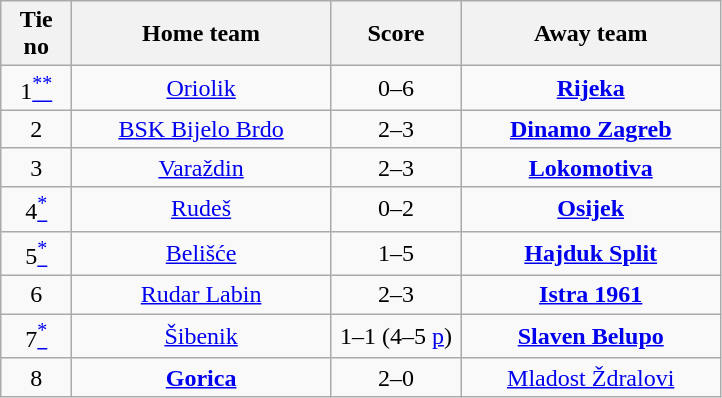<table class="wikitable" style="text-align: center">
<tr>
<th width=40>Tie no</th>
<th width=165>Home team</th>
<th width=80>Score</th>
<th width=165>Away team</th>
</tr>
<tr>
<td>1<a href='#'><sup>**</sup></a></td>
<td><a href='#'>Oriolik</a></td>
<td>0–6</td>
<td><strong><a href='#'>Rijeka</a></strong></td>
</tr>
<tr>
<td>2</td>
<td><a href='#'>BSK Bijelo Brdo</a></td>
<td>2–3</td>
<td><strong><a href='#'>Dinamo Zagreb</a></strong></td>
</tr>
<tr>
<td>3</td>
<td><a href='#'>Varaždin</a></td>
<td>2–3</td>
<td><strong><a href='#'>Lokomotiva</a></strong></td>
</tr>
<tr>
<td>4<a href='#'><sup>*</sup></a></td>
<td><a href='#'>Rudeš</a></td>
<td>0–2</td>
<td><strong><a href='#'>Osijek</a></strong></td>
</tr>
<tr>
<td>5<a href='#'><sup>*</sup></a></td>
<td><a href='#'>Belišće</a></td>
<td>1–5</td>
<td><strong><a href='#'>Hajduk Split</a></strong></td>
</tr>
<tr>
<td>6</td>
<td><a href='#'>Rudar Labin</a></td>
<td>2–3</td>
<td><strong><a href='#'>Istra 1961</a></strong></td>
</tr>
<tr>
<td>7<a href='#'><sup>*</sup></a></td>
<td><a href='#'>Šibenik</a></td>
<td>1–1 (4–5 <a href='#'>p</a>)</td>
<td><strong><a href='#'>Slaven Belupo</a></strong></td>
</tr>
<tr>
<td>8</td>
<td><strong><a href='#'>Gorica</a></strong></td>
<td>2–0</td>
<td><a href='#'>Mladost Ždralovi</a></td>
</tr>
</table>
